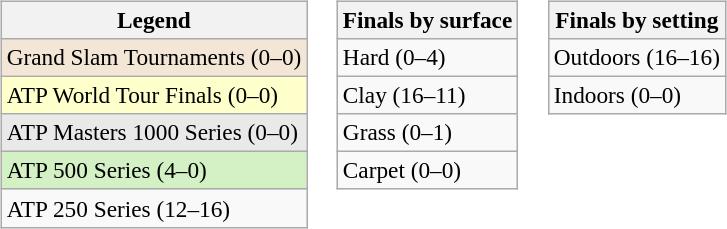<table>
<tr valign=top>
<td><br><table class=wikitable style=font-size:97%>
<tr>
<th>Legend</th>
</tr>
<tr style="background:#f3e6d7;">
<td>Grand Slam Tournaments (0–0)</td>
</tr>
<tr style="background:#ffc;">
<td>ATP World Tour Finals (0–0)</td>
</tr>
<tr style="background:#e9e9e9;">
<td>ATP Masters 1000 Series (0–0)</td>
</tr>
<tr style="background:#d4f1c5;">
<td>ATP 500 Series (4–0)</td>
</tr>
<tr>
<td>ATP 250 Series (12–16)</td>
</tr>
</table>
</td>
<td><br><table class=wikitable style=font-size:97%>
<tr>
<th>Finals by surface</th>
</tr>
<tr>
<td>Hard (0–4)</td>
</tr>
<tr>
<td>Clay (16–11)</td>
</tr>
<tr>
<td>Grass (0–1)</td>
</tr>
<tr>
<td>Carpet (0–0)</td>
</tr>
</table>
</td>
<td><br><table class=wikitable style=font-size:97%>
<tr>
<th>Finals by setting</th>
</tr>
<tr>
<td>Outdoors (16–16)</td>
</tr>
<tr>
<td>Indoors (0–0)</td>
</tr>
</table>
</td>
</tr>
</table>
